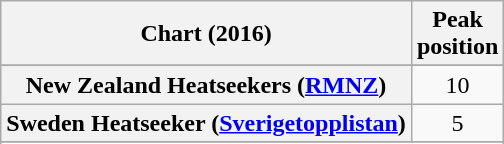<table class="wikitable sortable plainrowheaders" style="text-align:center">
<tr>
<th scope="col">Chart (2016)</th>
<th scope="col">Peak<br> position</th>
</tr>
<tr>
</tr>
<tr>
</tr>
<tr>
<th scope="row">New Zealand Heatseekers (<a href='#'>RMNZ</a>)</th>
<td>10</td>
</tr>
<tr>
<th scope="row">Sweden Heatseeker (<a href='#'>Sverigetopplistan</a>)</th>
<td>5</td>
</tr>
<tr>
</tr>
<tr>
</tr>
<tr>
</tr>
<tr>
</tr>
</table>
